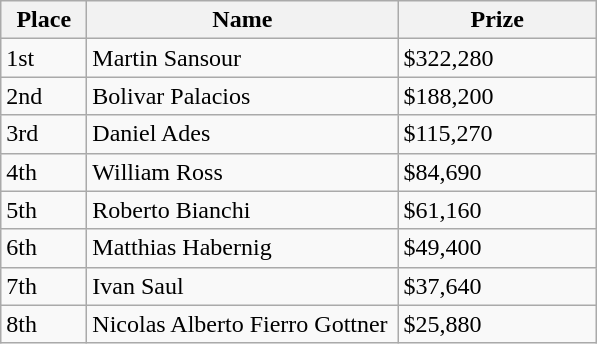<table class="wikitable">
<tr>
<th width="50">Place</th>
<th width="200">Name</th>
<th width="125">Prize</th>
</tr>
<tr>
<td>1st</td>
<td> Martin Sansour</td>
<td>$322,280</td>
</tr>
<tr>
<td>2nd</td>
<td> Bolivar Palacios</td>
<td>$188,200</td>
</tr>
<tr>
<td>3rd</td>
<td> Daniel Ades</td>
<td>$115,270</td>
</tr>
<tr>
<td>4th</td>
<td> William Ross</td>
<td>$84,690</td>
</tr>
<tr>
<td>5th</td>
<td> Roberto Bianchi</td>
<td>$61,160</td>
</tr>
<tr>
<td>6th</td>
<td> Matthias Habernig</td>
<td>$49,400</td>
</tr>
<tr>
<td>7th</td>
<td> Ivan Saul</td>
<td>$37,640</td>
</tr>
<tr>
<td>8th</td>
<td> Nicolas Alberto Fierro Gottner</td>
<td>$25,880</td>
</tr>
</table>
